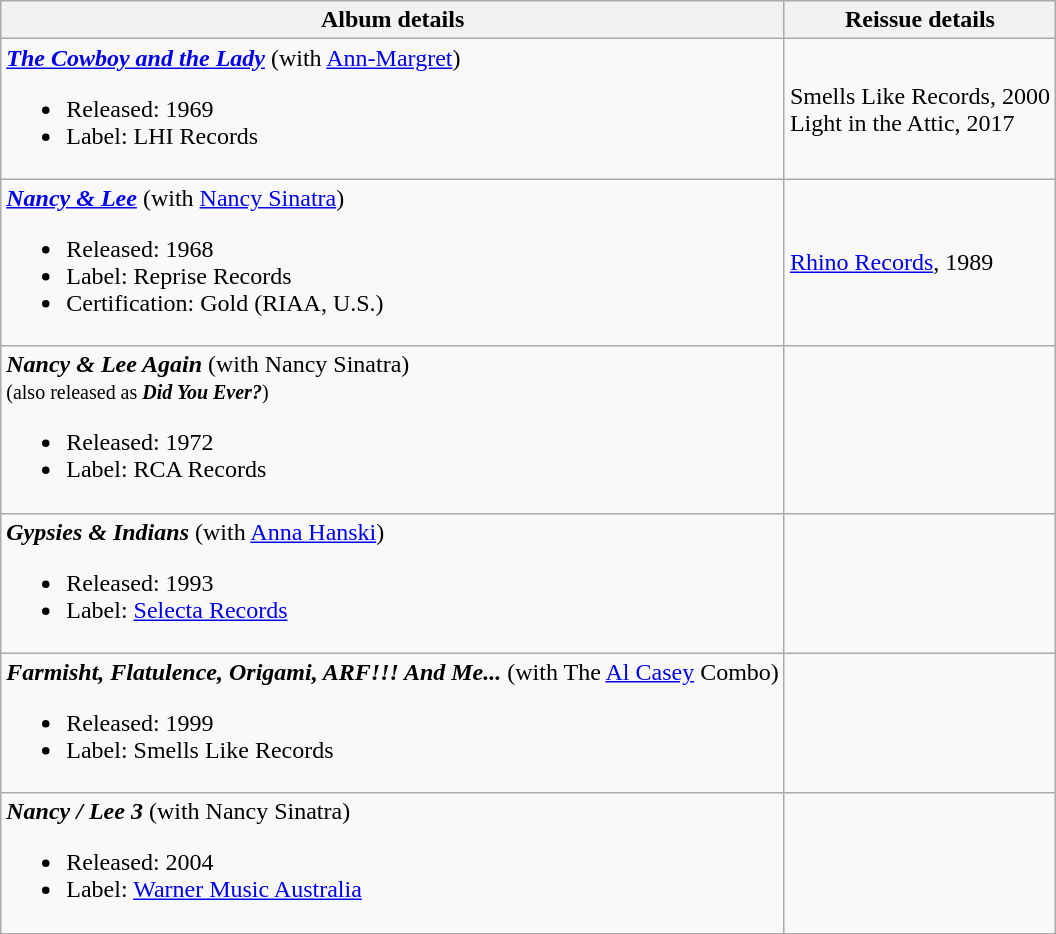<table class=wikitable style=text-align:center;>
<tr>
<th>Album details</th>
<th>Reissue details</th>
</tr>
<tr>
<td align=left><strong><em><a href='#'>The Cowboy and the Lady</a></em></strong> (with <a href='#'>Ann-Margret</a>)<br><ul><li>Released: 1969</li><li>Label: LHI Records</li></ul></td>
<td align=left>Smells Like Records, 2000<br>Light in the Attic, 2017</td>
</tr>
<tr>
<td align=left><strong><em><a href='#'>Nancy & Lee</a></em></strong> (with <a href='#'>Nancy Sinatra</a>)<br><ul><li>Released: 1968</li><li>Label: Reprise Records</li><li>Certification: Gold (RIAA, U.S.)</li></ul></td>
<td align=left><a href='#'>Rhino Records</a>, 1989</td>
</tr>
<tr>
<td align=left><strong><em>Nancy & Lee Again</em></strong> (with Nancy Sinatra)<br><small>(also released as <strong><em>Did You Ever?</em></strong>)</small><br><ul><li>Released: 1972</li><li>Label: RCA Records</li></ul></td>
<td></td>
</tr>
<tr>
<td align=left><strong><em>Gypsies & Indians</em></strong> (with <a href='#'>Anna Hanski</a>)<br><ul><li>Released: 1993</li><li>Label: <a href='#'>Selecta Records</a></li></ul></td>
<td></td>
</tr>
<tr>
<td align=left><strong><em>Farmisht, Flatulence, Origami, ARF!!! And Me...</em></strong> (with The <a href='#'>Al Casey</a> Combo)<br><ul><li>Released: 1999</li><li>Label: Smells Like Records</li></ul></td>
<td></td>
</tr>
<tr>
<td align=left><strong><em>Nancy / Lee 3</em></strong> (with Nancy Sinatra)<br><ul><li>Released: 2004</li><li>Label: <a href='#'>Warner Music Australia</a></li></ul></td>
<td></td>
</tr>
<tr>
</tr>
</table>
